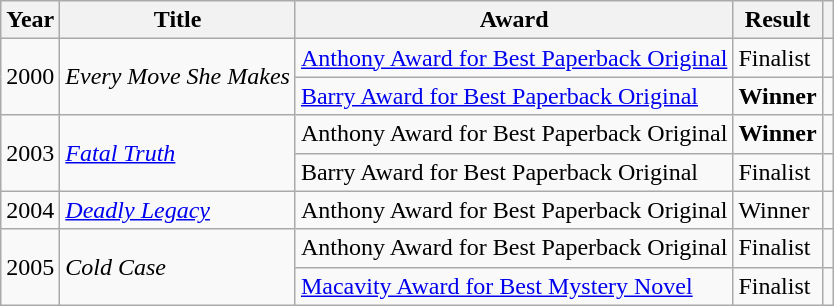<table class="wikitable sortable mw-collapsible">
<tr>
<th>Year</th>
<th>Title</th>
<th>Award</th>
<th>Result</th>
<th></th>
</tr>
<tr>
<td rowspan="2">2000</td>
<td rowspan="2"><em>Every Move She Makes</em></td>
<td><a href='#'>Anthony Award for Best Paperback Original</a></td>
<td>Finalist</td>
<td></td>
</tr>
<tr>
<td><a href='#'>Barry Award for Best Paperback Original</a></td>
<td><strong>Winner</strong></td>
<td></td>
</tr>
<tr>
<td rowspan="2">2003</td>
<td rowspan="2"><em><a href='#'>Fatal Truth</a></em></td>
<td>Anthony Award for Best Paperback Original</td>
<td><strong>Winner</strong></td>
<td></td>
</tr>
<tr>
<td>Barry Award for Best Paperback Original</td>
<td>Finalist</td>
<td></td>
</tr>
<tr>
<td>2004</td>
<td><em><a href='#'>Deadly Legacy</a></em></td>
<td>Anthony Award for Best Paperback Original</td>
<td>Winner</td>
<td></td>
</tr>
<tr>
<td rowspan="2">2005</td>
<td rowspan="2"><em>Cold Case</em></td>
<td>Anthony Award for Best Paperback Original</td>
<td>Finalist</td>
<td></td>
</tr>
<tr>
<td><a href='#'>Macavity Award for Best Mystery Novel</a></td>
<td>Finalist</td>
<td></td>
</tr>
</table>
